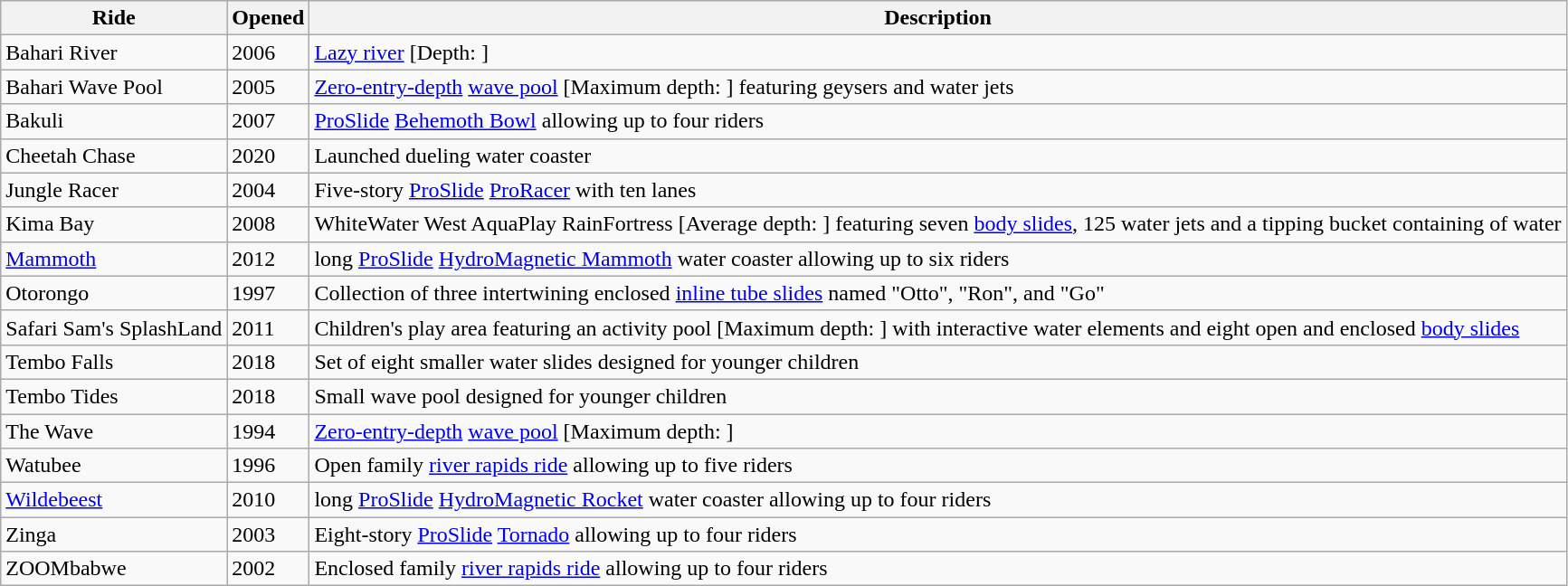<table class="wikitable sortable">
<tr>
<th scope="col">Ride</th>
<th scope="col">Opened</th>
<th scope="col" class="unsortable">Description</th>
</tr>
<tr>
<td>Bahari River</td>
<td>2006</td>
<td><a href='#'>Lazy river</a> [Depth: ]</td>
</tr>
<tr>
<td>Bahari Wave Pool</td>
<td>2005</td>
<td><a href='#'>Zero-entry-depth</a> <a href='#'>wave pool</a> [Maximum depth: ] featuring geysers and water jets</td>
</tr>
<tr>
<td>Bakuli</td>
<td>2007</td>
<td><a href='#'>ProSlide</a> <a href='#'>Behemoth Bowl</a> allowing up to four riders</td>
</tr>
<tr>
<td>Cheetah Chase</td>
<td>2020</td>
<td>Launched dueling water coaster</td>
</tr>
<tr>
<td>Jungle Racer</td>
<td>2004</td>
<td>Five-story <a href='#'>ProSlide</a> <a href='#'>ProRacer</a> with ten lanes</td>
</tr>
<tr>
<td>Kima Bay</td>
<td>2008</td>
<td>WhiteWater West AquaPlay RainFortress [Average depth: ] featuring seven <a href='#'>body slides</a>, 125 water jets and a tipping bucket containing  of water</td>
</tr>
<tr>
<td><a href='#'>Mammoth</a></td>
<td>2012</td>
<td> long <a href='#'>ProSlide</a> <a href='#'>HydroMagnetic Mammoth</a> water coaster allowing up to six riders</td>
</tr>
<tr>
<td>Otorongo</td>
<td>1997</td>
<td>Collection of three intertwining enclosed <a href='#'>inline tube slides</a> named "Otto", "Ron", and "Go"</td>
</tr>
<tr>
<td style="white-space:nowrap">Safari Sam's SplashLand</td>
<td>2011</td>
<td>Children's play area featuring an activity pool [Maximum depth: ] with interactive water elements and eight open and enclosed <a href='#'>body slides</a></td>
</tr>
<tr>
<td>Tembo Falls</td>
<td>2018</td>
<td>Set of eight smaller water slides designed for younger children</td>
</tr>
<tr>
<td>Tembo Tides</td>
<td>2018</td>
<td>Small wave pool designed for younger children</td>
</tr>
<tr>
<td>The Wave</td>
<td>1994</td>
<td><a href='#'>Zero-entry-depth</a> <a href='#'>wave pool</a> [Maximum depth: ]</td>
</tr>
<tr>
<td>Watubee</td>
<td>1996</td>
<td>Open family <a href='#'>river rapids ride</a> allowing up to five riders</td>
</tr>
<tr>
<td><a href='#'>Wildebeest</a></td>
<td>2010</td>
<td> long <a href='#'>ProSlide</a> <a href='#'>HydroMagnetic Rocket</a> water coaster allowing up to four riders</td>
</tr>
<tr>
<td>Zinga</td>
<td>2003</td>
<td>Eight-story <a href='#'>ProSlide</a> <a href='#'>Tornado</a> allowing up to four riders</td>
</tr>
<tr>
<td>ZOOMbabwe</td>
<td>2002</td>
<td>Enclosed family <a href='#'>river rapids ride</a> allowing up to four riders</td>
</tr>
</table>
